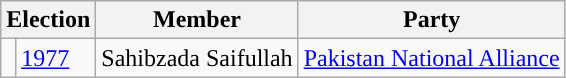<table class="wikitable">
<tr>
<th colspan="2">Election</th>
<th>Member</th>
<th>Party</th>
</tr>
<tr>
<td style="background-color: "></td>
<td><a href='#'>1977</a></td>
<td>Sahibzada Saifullah</td>
<td><a href='#'>Pakistan National Alliance</a></td>
</tr>
</table>
